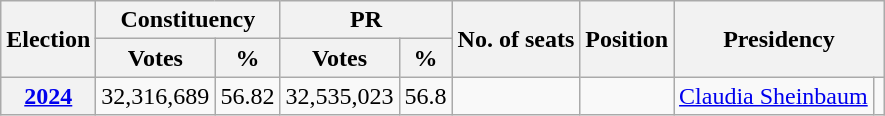<table class="wikitable">
<tr>
<th rowspan="2">Election</th>
<th colspan="2">Constituency</th>
<th colspan="2">PR</th>
<th rowspan="2">No. of seats</th>
<th rowspan="2">Position</th>
<th colspan="2" rowspan="2">Presidency</th>
</tr>
<tr>
<th>Votes</th>
<th>%</th>
<th>Votes</th>
<th>%</th>
</tr>
<tr>
<th><a href='#'>2024</a></th>
<td style="text-align:right">32,316,689</td>
<td style="text-align:right">56.82</td>
<td style="text-align:right">32,535,023</td>
<td style="text-align:right">56.8</td>
<td></td>
<td></td>
<td><a href='#'>Claudia Sheinbaum</a></td>
<td></td>
</tr>
</table>
